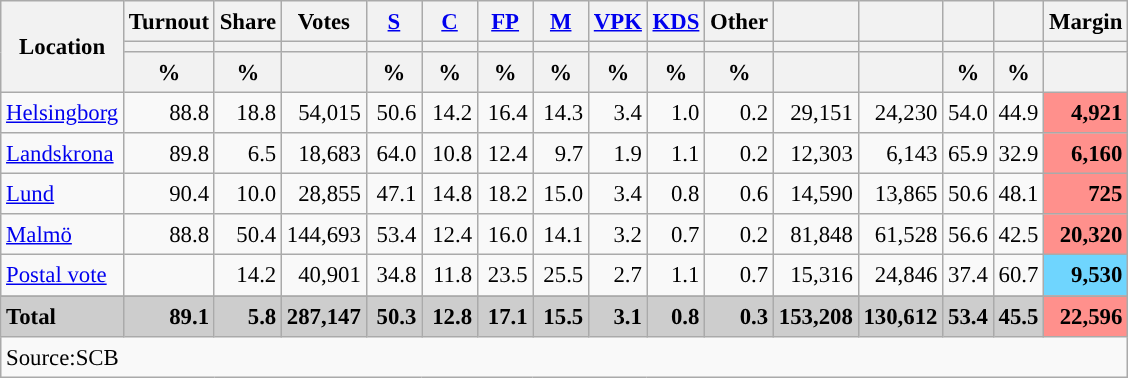<table class="wikitable sortable" style="text-align:right; font-size:95%; line-height:20px;">
<tr>
<th rowspan="3">Location</th>
<th>Turnout</th>
<th>Share</th>
<th>Votes</th>
<th width="30px" class="unsortable"><a href='#'>S</a></th>
<th width="30px" class="unsortable"><a href='#'>C</a></th>
<th width="30px" class="unsortable"><a href='#'>FP</a></th>
<th width="30px" class="unsortable"><a href='#'>M</a></th>
<th width="30px" class="unsortable"><a href='#'>VPK</a></th>
<th width="30px" class="unsortable"><a href='#'>KDS</a></th>
<th width="30px" class="unsortable">Other</th>
<th></th>
<th></th>
<th></th>
<th></th>
<th>Margin</th>
</tr>
<tr>
<th></th>
<th></th>
<th></th>
<th style="background:"></th>
<th style="background:"></th>
<th style="background:"></th>
<th style="background:"></th>
<th style="background:"></th>
<th style="background:"></th>
<th style="background:"></th>
<th style="background:"></th>
<th style="background:"></th>
<th style="background:"></th>
<th style="background:"></th>
<th></th>
</tr>
<tr>
<th data-sort-type="number">%</th>
<th data-sort-type="number">%</th>
<th></th>
<th data-sort-type="number">%</th>
<th data-sort-type="number">%</th>
<th data-sort-type="number">%</th>
<th data-sort-type="number">%</th>
<th data-sort-type="number">%</th>
<th data-sort-type="number">%</th>
<th data-sort-type="number">%</th>
<th data-sort-type="number"></th>
<th data-sort-type="number"></th>
<th data-sort-type="number">%</th>
<th data-sort-type="number">%</th>
<th data-sort-type="number"></th>
</tr>
<tr>
<td align=left><a href='#'>Helsingborg</a></td>
<td>88.8</td>
<td>18.8</td>
<td>54,015</td>
<td>50.6</td>
<td>14.2</td>
<td>16.4</td>
<td>14.3</td>
<td>3.4</td>
<td>1.0</td>
<td>0.2</td>
<td>29,151</td>
<td>24,230</td>
<td>54.0</td>
<td>44.9</td>
<td bgcolor=#ff908c><strong>4,921</strong></td>
</tr>
<tr>
<td align=left><a href='#'>Landskrona</a></td>
<td>89.8</td>
<td>6.5</td>
<td>18,683</td>
<td>64.0</td>
<td>10.8</td>
<td>12.4</td>
<td>9.7</td>
<td>1.9</td>
<td>1.1</td>
<td>0.2</td>
<td>12,303</td>
<td>6,143</td>
<td>65.9</td>
<td>32.9</td>
<td bgcolor=#ff908c><strong>6,160</strong></td>
</tr>
<tr>
<td align=left><a href='#'>Lund</a></td>
<td>90.4</td>
<td>10.0</td>
<td>28,855</td>
<td>47.1</td>
<td>14.8</td>
<td>18.2</td>
<td>15.0</td>
<td>3.4</td>
<td>0.8</td>
<td>0.6</td>
<td>14,590</td>
<td>13,865</td>
<td>50.6</td>
<td>48.1</td>
<td bgcolor=#ff908c><strong>725</strong></td>
</tr>
<tr>
<td align=left><a href='#'>Malmö</a></td>
<td>88.8</td>
<td>50.4</td>
<td>144,693</td>
<td>53.4</td>
<td>12.4</td>
<td>16.0</td>
<td>14.1</td>
<td>3.2</td>
<td>0.7</td>
<td>0.2</td>
<td>81,848</td>
<td>61,528</td>
<td>56.6</td>
<td>42.5</td>
<td bgcolor=#ff908c><strong>20,320</strong></td>
</tr>
<tr>
<td align=left><a href='#'>Postal vote</a></td>
<td></td>
<td>14.2</td>
<td>40,901</td>
<td>34.8</td>
<td>11.8</td>
<td>23.5</td>
<td>25.5</td>
<td>2.7</td>
<td>1.1</td>
<td>0.7</td>
<td>15,316</td>
<td>24,846</td>
<td>37.4</td>
<td>60.7</td>
<td bgcolor=#6fd5fe><strong>9,530</strong></td>
</tr>
<tr>
</tr>
<tr style="background:#CDCDCD;">
<td align=left><strong>Total</strong></td>
<td><strong>89.1</strong></td>
<td><strong>5.8</strong></td>
<td><strong>287,147</strong></td>
<td><strong>50.3</strong></td>
<td><strong>12.8</strong></td>
<td><strong>17.1</strong></td>
<td><strong>15.5</strong></td>
<td><strong>3.1</strong></td>
<td><strong>0.8</strong></td>
<td><strong>0.3</strong></td>
<td><strong>153,208</strong></td>
<td><strong>130,612</strong></td>
<td><strong>53.4</strong></td>
<td><strong>45.5</strong></td>
<td bgcolor=#ff908c><strong>22,596</strong></td>
</tr>
<tr>
<td align=left colspan=16>Source:SCB </td>
</tr>
</table>
